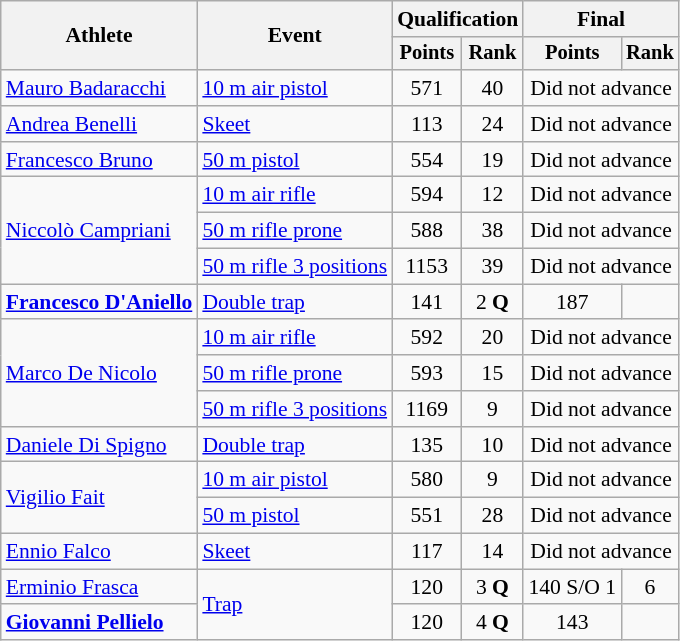<table class="wikitable" style="font-size:90%">
<tr>
<th rowspan="2">Athlete</th>
<th rowspan="2">Event</th>
<th colspan=2>Qualification</th>
<th colspan=2>Final</th>
</tr>
<tr style="font-size:95%">
<th>Points</th>
<th>Rank</th>
<th>Points</th>
<th>Rank</th>
</tr>
<tr align=center>
<td align=left><a href='#'>Mauro Badaracchi</a></td>
<td align=left><a href='#'>10 m air pistol</a></td>
<td>571</td>
<td>40</td>
<td colspan=2>Did not advance</td>
</tr>
<tr align=center>
<td align=left><a href='#'>Andrea Benelli</a></td>
<td align=left><a href='#'>Skeet</a></td>
<td>113</td>
<td>24</td>
<td colspan=2>Did not advance</td>
</tr>
<tr align=center>
<td align=left><a href='#'>Francesco Bruno</a></td>
<td align=left><a href='#'>50 m pistol</a></td>
<td>554</td>
<td>19</td>
<td colspan=2>Did not advance</td>
</tr>
<tr align=center>
<td align=left rowspan=3><a href='#'>Niccolò Campriani</a></td>
<td align=left><a href='#'>10 m air rifle</a></td>
<td>594</td>
<td>12</td>
<td colspan=2>Did not advance</td>
</tr>
<tr align=center>
<td align=left><a href='#'>50 m rifle prone</a></td>
<td>588</td>
<td>38</td>
<td colspan=2>Did not advance</td>
</tr>
<tr align=center>
<td align=left><a href='#'>50 m rifle 3 positions</a></td>
<td>1153</td>
<td>39</td>
<td colspan=2>Did not advance</td>
</tr>
<tr align=center>
<td align=left><strong><a href='#'>Francesco D'Aniello</a></strong></td>
<td align=left><a href='#'>Double trap</a></td>
<td>141</td>
<td>2 <strong>Q</strong></td>
<td>187</td>
<td></td>
</tr>
<tr align=center>
<td align=left rowspan=3><a href='#'>Marco De Nicolo</a></td>
<td align=left><a href='#'>10 m air rifle</a></td>
<td>592</td>
<td>20</td>
<td colspan=2>Did not advance</td>
</tr>
<tr align=center>
<td align=left><a href='#'>50 m rifle prone</a></td>
<td>593</td>
<td>15</td>
<td colspan=2>Did not advance</td>
</tr>
<tr align=center>
<td align=left><a href='#'>50 m rifle 3 positions</a></td>
<td>1169</td>
<td>9</td>
<td colspan=2>Did not advance</td>
</tr>
<tr align=center>
<td align=left><a href='#'>Daniele Di Spigno</a></td>
<td align=left><a href='#'>Double trap</a></td>
<td>135</td>
<td>10</td>
<td colspan=2>Did not advance</td>
</tr>
<tr align=center>
<td align=left rowspan=2><a href='#'>Vigilio Fait</a></td>
<td align=left><a href='#'>10 m air pistol</a></td>
<td>580</td>
<td>9</td>
<td colspan=2>Did not advance</td>
</tr>
<tr align=center>
<td align=left><a href='#'>50 m pistol</a></td>
<td>551</td>
<td>28</td>
<td colspan=2>Did not advance</td>
</tr>
<tr align=center>
<td align=left><a href='#'>Ennio Falco</a></td>
<td align=left><a href='#'>Skeet</a></td>
<td>117</td>
<td>14</td>
<td colspan=2>Did not advance</td>
</tr>
<tr align=center>
<td align=left><a href='#'>Erminio Frasca</a></td>
<td align=left rowspan=2><a href='#'>Trap</a></td>
<td>120</td>
<td>3 <strong>Q</strong></td>
<td>140 S/O 1</td>
<td>6</td>
</tr>
<tr align=center>
<td align=left><strong><a href='#'>Giovanni Pellielo</a></strong></td>
<td>120</td>
<td>4 <strong>Q</strong></td>
<td>143</td>
<td></td>
</tr>
</table>
